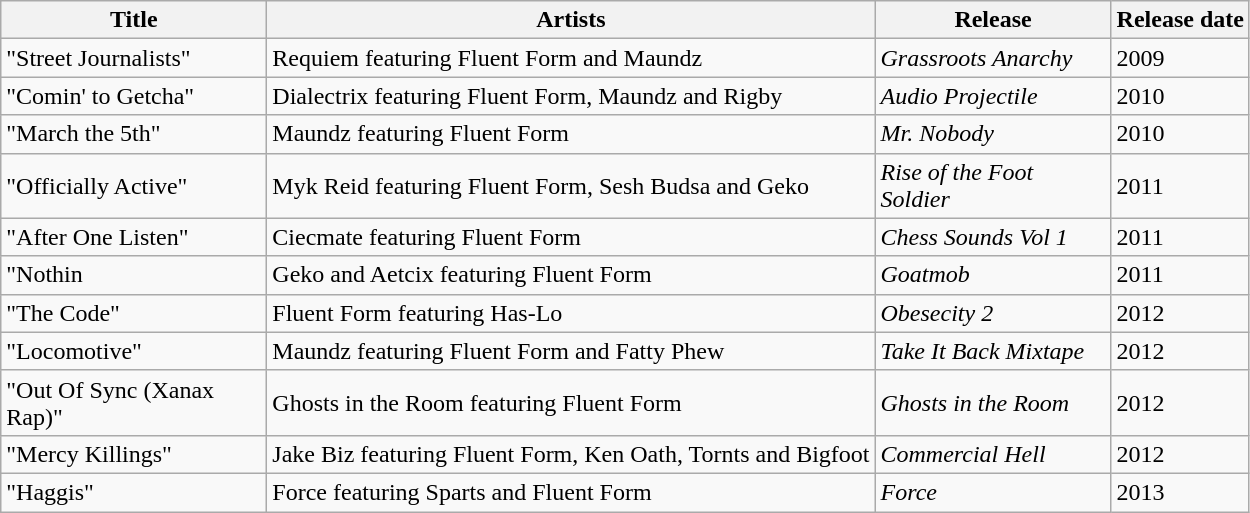<table class="wikitable">
<tr>
<th width=170>Title</th>
<th>Artists</th>
<th width=150>Release</th>
<th>Release date</th>
</tr>
<tr>
<td>"Street Journalists"</td>
<td>Requiem featuring Fluent Form and Maundz</td>
<td><em>Grassroots Anarchy</em></td>
<td>2009</td>
</tr>
<tr>
<td>"Comin' to Getcha"</td>
<td>Dialectrix featuring Fluent Form, Maundz and Rigby</td>
<td><em>Audio Projectile</em></td>
<td>2010</td>
</tr>
<tr>
<td>"March the 5th"</td>
<td>Maundz featuring Fluent Form</td>
<td><em>Mr. Nobody</em></td>
<td>2010</td>
</tr>
<tr>
<td>"Officially Active"</td>
<td>Myk Reid featuring Fluent Form, Sesh Budsa and Geko</td>
<td><em>Rise of the Foot Soldier</em></td>
<td>2011</td>
</tr>
<tr>
<td>"After One Listen"</td>
<td>Ciecmate featuring Fluent Form</td>
<td><em>Chess Sounds Vol 1</em></td>
<td>2011</td>
</tr>
<tr>
<td>"Nothin</td>
<td>Geko and Aetcix featuring Fluent Form</td>
<td><em>Goatmob</em></td>
<td>2011</td>
</tr>
<tr>
<td>"The Code"</td>
<td>Fluent Form featuring Has-Lo</td>
<td><em>Obesecity 2</em></td>
<td>2012</td>
</tr>
<tr>
<td>"Locomotive"</td>
<td>Maundz featuring Fluent Form and Fatty Phew</td>
<td><em>Take It Back Mixtape</em></td>
<td>2012</td>
</tr>
<tr>
<td>"Out Of Sync (Xanax Rap)"</td>
<td>Ghosts in the Room featuring Fluent Form</td>
<td><em>Ghosts in the Room</em></td>
<td>2012</td>
</tr>
<tr>
<td>"Mercy Killings"</td>
<td>Jake Biz featuring Fluent Form, Ken Oath, Tornts and Bigfoot</td>
<td><em>Commercial Hell</em></td>
<td>2012</td>
</tr>
<tr>
<td>"Haggis"</td>
<td>Force featuring Sparts and Fluent Form</td>
<td><em>Force</em></td>
<td>2013</td>
</tr>
</table>
